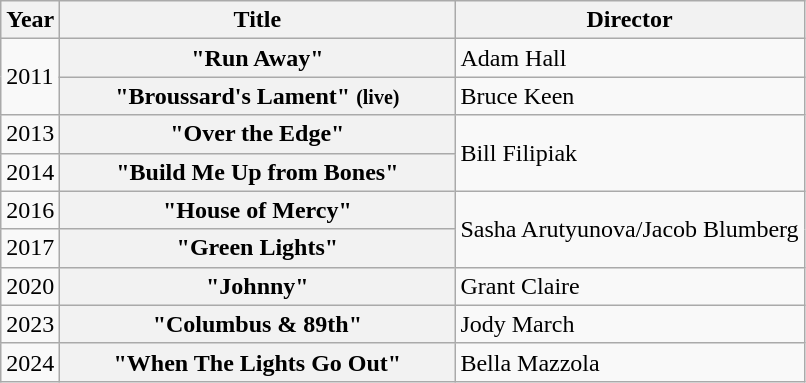<table class="wikitable plainrowheaders">
<tr>
<th>Year</th>
<th style="width:16em;">Title</th>
<th>Director</th>
</tr>
<tr>
<td rowspan="2">2011</td>
<th scope="row">"Run Away"</th>
<td>Adam Hall</td>
</tr>
<tr>
<th scope="row">"Broussard's Lament" <small>(live)</small></th>
<td>Bruce Keen</td>
</tr>
<tr>
<td>2013</td>
<th scope="row">"Over the Edge"</th>
<td rowspan="2">Bill Filipiak</td>
</tr>
<tr>
<td>2014</td>
<th scope="row">"Build Me Up from Bones"</th>
</tr>
<tr>
<td>2016</td>
<th scope="row">"House of Mercy"</th>
<td rowspan="2">Sasha Arutyunova/Jacob Blumberg</td>
</tr>
<tr>
<td>2017</td>
<th scope="row">"Green Lights"</th>
</tr>
<tr>
<td>2020</td>
<th scope="row">"Johnny"</th>
<td>Grant Claire</td>
</tr>
<tr>
<td>2023</td>
<th scope="row">"Columbus & 89th"</th>
<td>Jody March</td>
</tr>
<tr>
<td>2024</td>
<th scope="row">"When The Lights Go Out"</th>
<td>Bella Mazzola</td>
</tr>
</table>
